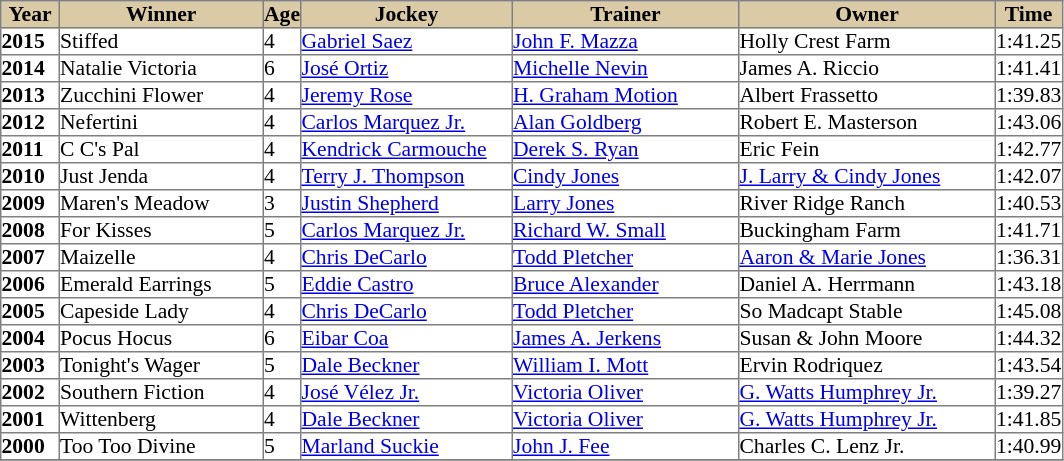<table class = "sortable" | border="1" cellpadding="0" style="border-collapse: collapse; font-size:90%">
<tr bgcolor="#DACAA5" align="center">
<td width="38px"><strong>Year</strong> <br></td>
<td width="135px"><strong>Winner</strong> <br></td>
<td><strong>Age</strong><br></td>
<td width="140px"><strong>Jockey</strong> <br></td>
<td width="150px"><strong>Trainer</strong> <br></td>
<td width="170px"><strong>Owner</strong> <br></td>
<td width=><strong>Time</strong></td>
</tr>
<tr>
<td><strong>2015</strong></td>
<td>Stiffed</td>
<td>4</td>
<td><a href='#'>Gabriel Saez</a></td>
<td><a href='#'>John F. Mazza</a></td>
<td>Holly Crest Farm</td>
<td>1:41.25</td>
</tr>
<tr>
<td><strong>2014</strong></td>
<td>Natalie Victoria</td>
<td>6</td>
<td><a href='#'>José Ortiz</a></td>
<td><a href='#'>Michelle Nevin</a></td>
<td>James A. Riccio</td>
<td>1:41.41</td>
</tr>
<tr>
<td><strong>2013</strong></td>
<td>Zucchini Flower</td>
<td>4</td>
<td><a href='#'>Jeremy Rose</a></td>
<td><a href='#'>H. Graham Motion</a></td>
<td>Albert Frassetto</td>
<td>1:39.83</td>
</tr>
<tr>
<td><strong>2012</strong></td>
<td>Nefertini</td>
<td>4</td>
<td><a href='#'>Carlos Marquez Jr.</a></td>
<td><a href='#'>Alan Goldberg</a></td>
<td>Robert E. Masterson</td>
<td>1:43.06</td>
</tr>
<tr>
<td><strong>2011</strong></td>
<td>C C's Pal</td>
<td>4</td>
<td><a href='#'>Kendrick Carmouche</a></td>
<td><a href='#'>Derek S. Ryan</a></td>
<td>Eric Fein</td>
<td>1:42.77</td>
</tr>
<tr>
<td><strong>2010</strong></td>
<td>Just Jenda</td>
<td>4</td>
<td><a href='#'>Terry J. Thompson</a></td>
<td><a href='#'>Cindy Jones</a></td>
<td><a href='#'>J. Larry & Cindy Jones</a></td>
<td>1:42.07</td>
</tr>
<tr>
<td><strong>2009</strong></td>
<td>Maren's Meadow</td>
<td>3</td>
<td><a href='#'>Justin Shepherd</a></td>
<td><a href='#'>Larry Jones</a></td>
<td>River Ridge Ranch</td>
<td>1:40.53</td>
</tr>
<tr>
<td><strong>2008</strong></td>
<td>For Kisses</td>
<td>5</td>
<td><a href='#'>Carlos Marquez Jr.</a></td>
<td><a href='#'>Richard W. Small</a></td>
<td>Buckingham Farm</td>
<td>1:41.71</td>
</tr>
<tr>
<td><strong>2007</strong></td>
<td>Maizelle</td>
<td>4</td>
<td><a href='#'>Chris DeCarlo</a></td>
<td><a href='#'>Todd Pletcher</a></td>
<td><a href='#'>Aaron & Marie Jones</a></td>
<td>1:36.31</td>
</tr>
<tr>
<td><strong>2006</strong></td>
<td>Emerald Earrings</td>
<td>5</td>
<td><a href='#'>Eddie Castro</a></td>
<td><a href='#'>Bruce Alexander</a></td>
<td>Daniel A. Herrmann</td>
<td>1:43.18</td>
</tr>
<tr>
<td><strong>2005</strong></td>
<td>Capeside Lady</td>
<td>4</td>
<td><a href='#'>Chris DeCarlo</a></td>
<td><a href='#'>Todd Pletcher</a></td>
<td>So Madcapt Stable</td>
<td>1:45.08</td>
</tr>
<tr>
<td><strong>2004</strong></td>
<td>Pocus Hocus</td>
<td>6</td>
<td><a href='#'>Eibar Coa</a></td>
<td><a href='#'>James A. Jerkens</a></td>
<td>Susan & John Moore</td>
<td>1:44.32</td>
</tr>
<tr>
<td><strong>2003</strong></td>
<td>Tonight's Wager</td>
<td>5</td>
<td><a href='#'>Dale Beckner</a></td>
<td><a href='#'>William I. Mott</a></td>
<td>Ervin Rodriquez</td>
<td>1:43.54</td>
</tr>
<tr>
<td><strong>2002</strong></td>
<td>Southern Fiction</td>
<td>4</td>
<td><a href='#'>José Vélez Jr.</a></td>
<td><a href='#'>Victoria Oliver</a></td>
<td><a href='#'>G. Watts Humphrey Jr.</a></td>
<td>1:39.27</td>
</tr>
<tr>
<td><strong>2001</strong></td>
<td>Wittenberg</td>
<td>4</td>
<td><a href='#'>Dale Beckner</a></td>
<td><a href='#'>Victoria Oliver</a></td>
<td><a href='#'>G. Watts Humphrey Jr.</a></td>
<td>1:41.85</td>
</tr>
<tr>
<td><strong>2000</strong></td>
<td>Too Too Divine</td>
<td>5</td>
<td><a href='#'>Marland Suckie</a></td>
<td><a href='#'>John J. Fee</a></td>
<td>Charles C. Lenz Jr.</td>
<td>1:40.99</td>
</tr>
<tr>
</tr>
</table>
